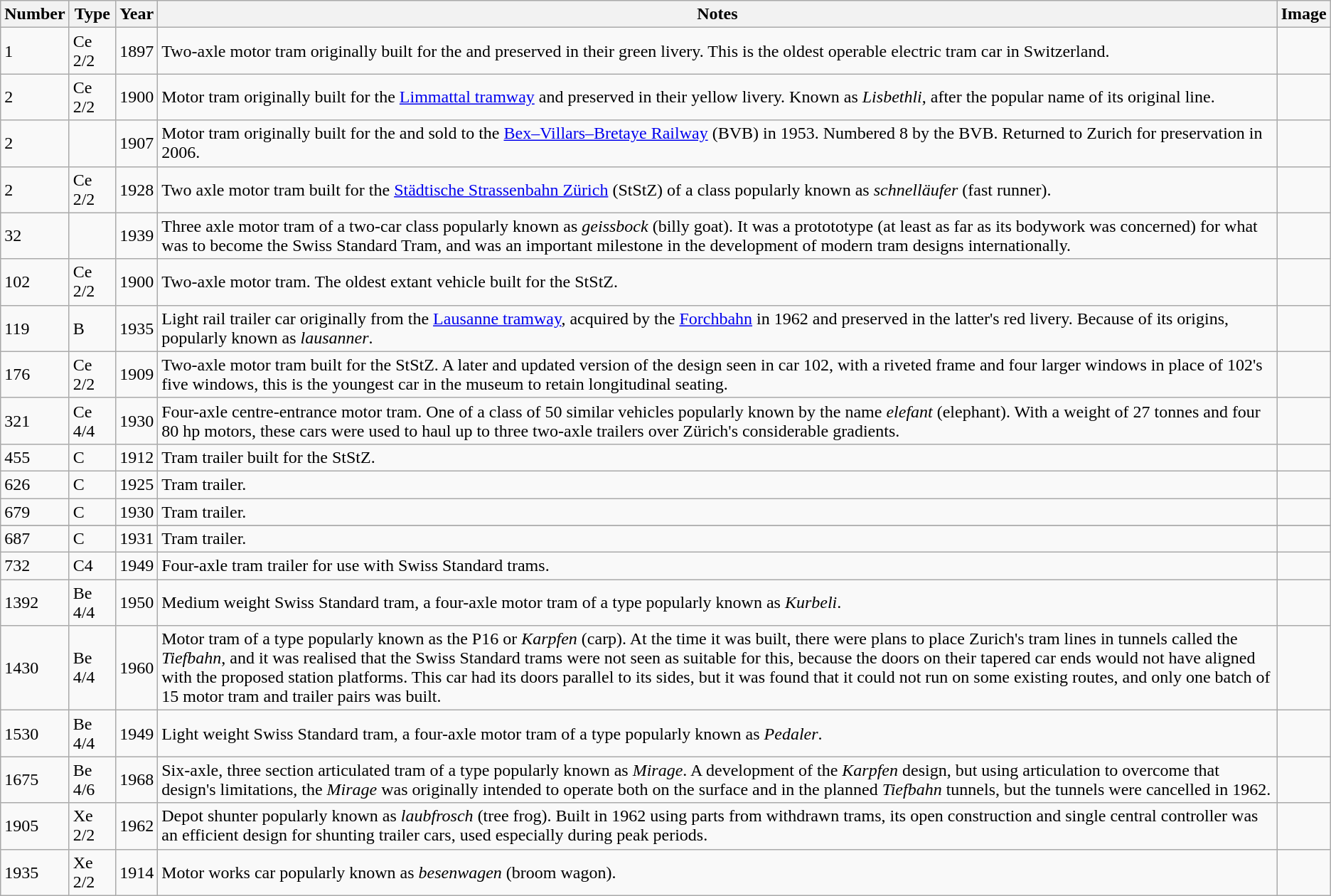<table class="wikitable sortable">
<tr>
<th>Number</th>
<th>Type</th>
<th>Year</th>
<th>Notes</th>
<th>Image</th>
</tr>
<tr ->
<td>1</td>
<td>Ce 2/2</td>
<td>1897</td>
<td>Two-axle motor tram originally built for the  and preserved in their green livery. This is the oldest operable electric tram car in Switzerland.</td>
<td></td>
</tr>
<tr>
<td>2</td>
<td>Ce 2/2</td>
<td>1900</td>
<td>Motor tram originally built for the <a href='#'>Limmattal tramway</a> and preserved in their yellow livery. Known as <em>Lisbethli</em>, after the popular name of its original line.</td>
<td></td>
</tr>
<tr>
<td>2</td>
<td></td>
<td>1907</td>
<td>Motor tram originally built for the  and sold to the <a href='#'>Bex–Villars–Bretaye Railway</a> (BVB) in 1953. Numbered 8 by the BVB. Returned to Zurich for preservation in  2006.</td>
<td></td>
</tr>
<tr>
<td>2</td>
<td>Ce 2/2</td>
<td>1928</td>
<td>Two axle motor tram built for the <a href='#'>Städtische Strassenbahn Zürich</a> (StStZ) of a class popularly known as <em>schnelläufer</em> (fast runner).</td>
<td></td>
</tr>
<tr>
<td>32</td>
<td></td>
<td>1939</td>
<td>Three axle motor tram of a two-car class popularly known as <em>geissbock</em> (billy goat). It was a protototype (at least as far as its bodywork was concerned) for what was to become the Swiss Standard Tram, and was an important milestone in the development of modern tram designs internationally.</td>
<td></td>
</tr>
<tr>
<td>102</td>
<td>Ce 2/2</td>
<td>1900</td>
<td>Two-axle motor tram. The oldest extant vehicle built for the StStZ.</td>
<td></td>
</tr>
<tr>
<td>119</td>
<td>B</td>
<td>1935</td>
<td>Light rail trailer car originally from the <a href='#'>Lausanne tramway</a>, acquired by the <a href='#'>Forchbahn</a> in 1962 and preserved in the latter's red livery. Because of its origins, popularly known as <em>lausanner</em>.</td>
<td></td>
</tr>
<tr>
<td>176</td>
<td>Ce 2/2</td>
<td>1909</td>
<td>Two-axle motor tram built for the StStZ. A later and updated version of the design seen in car 102, with a riveted  frame and four larger windows in place of 102's five windows, this is the youngest car in the museum to retain longitudinal seating.</td>
<td></td>
</tr>
<tr>
<td>321</td>
<td>Ce 4/4</td>
<td>1930</td>
<td>Four-axle centre-entrance motor tram. One of a class of 50 similar vehicles popularly known by the name <em>elefant</em> (elephant). With a weight of 27 tonnes and four 80 hp motors, these cars were used to haul up to three two-axle trailers over Zürich's considerable gradients.</td>
<td></td>
</tr>
<tr>
<td>455</td>
<td>C</td>
<td>1912</td>
<td>Tram trailer built for the StStZ.</td>
<td></td>
</tr>
<tr>
<td>626</td>
<td>C</td>
<td>1925</td>
<td>Tram trailer.</td>
<td></td>
</tr>
<tr>
<td>679</td>
<td>C</td>
<td>1930</td>
<td>Tram trailer.</td>
<td></td>
</tr>
<tr>
</tr>
<tr>
<td>687</td>
<td>C</td>
<td>1931</td>
<td>Tram trailer.</td>
<td></td>
</tr>
<tr>
<td>732</td>
<td>C4</td>
<td>1949</td>
<td>Four-axle tram trailer for use with Swiss Standard trams.</td>
<td></td>
</tr>
<tr>
<td>1392</td>
<td>Be 4/4</td>
<td>1950</td>
<td>Medium weight Swiss Standard tram, a four-axle motor tram of a type popularly known as <em>Kurbeli</em>.</td>
<td></td>
</tr>
<tr>
<td>1430</td>
<td>Be 4/4</td>
<td>1960</td>
<td>Motor tram of a type popularly known as the P16 or <em>Karpfen</em> (carp). At the time it was built, there were plans to place Zurich's tram lines in tunnels called the <em>Tiefbahn</em>, and it was realised that the Swiss Standard trams were not seen as suitable for this, because the doors on their tapered car ends would not have aligned with the proposed station platforms. This car had its doors parallel to its sides, but it was found that it could not run on some existing routes, and only one batch of 15 motor tram and trailer pairs was built.</td>
<td></td>
</tr>
<tr>
<td>1530</td>
<td>Be 4/4</td>
<td>1949</td>
<td>Light weight Swiss Standard tram, a four-axle motor tram of a type popularly known as <em>Pedaler</em>.</td>
<td></td>
</tr>
<tr>
<td>1675</td>
<td>Be 4/6</td>
<td>1968</td>
<td>Six-axle, three section articulated tram of a type popularly known as <em>Mirage</em>. A development of the <em>Karpfen</em> design, but using articulation to overcome that design's limitations, the <em>Mirage</em> was originally intended to operate both on the surface and in the planned <em>Tiefbahn</em> tunnels, but the tunnels were cancelled in 1962.</td>
<td></td>
</tr>
<tr>
<td>1905</td>
<td>Xe 2/2</td>
<td>1962</td>
<td>Depot shunter popularly known as <em>laubfrosch</em> (tree frog). Built in 1962 using parts from withdrawn trams, its open construction and single central controller was an efficient design for shunting trailer cars, used especially during peak periods.</td>
<td></td>
</tr>
<tr>
<td>1935</td>
<td>Xe 2/2</td>
<td>1914</td>
<td>Motor works car popularly known as <em>besenwagen</em> (broom wagon).</td>
<td></td>
</tr>
</table>
